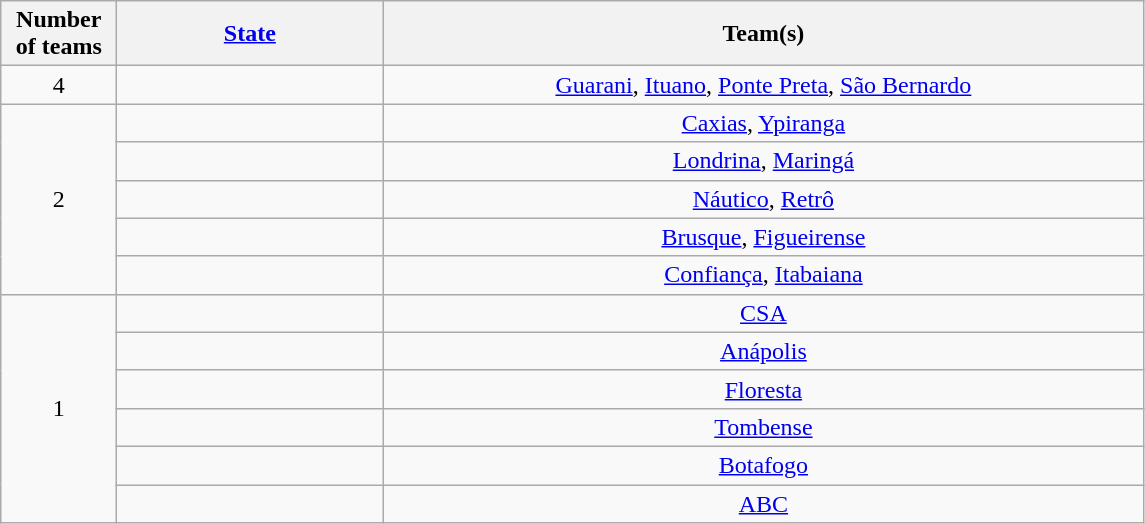<table class="wikitable" style="text-align:center">
<tr>
<th width=70>Number<br>of teams</th>
<th width=170><a href='#'>State</a></th>
<th width=500>Team(s)</th>
</tr>
<tr>
<td>4</td>
<td align="left"></td>
<td><a href='#'>Guarani</a>, <a href='#'>Ituano</a>, <a href='#'>Ponte Preta</a>, <a href='#'>São Bernardo</a></td>
</tr>
<tr>
<td rowspan=5>2</td>
<td align="left"></td>
<td><a href='#'>Caxias</a>, <a href='#'>Ypiranga</a></td>
</tr>
<tr>
<td align="left"></td>
<td><a href='#'>Londrina</a>, <a href='#'>Maringá</a></td>
</tr>
<tr>
<td align=left></td>
<td><a href='#'>Náutico</a>, <a href='#'>Retrô</a></td>
</tr>
<tr>
<td align="left"></td>
<td><a href='#'>Brusque</a>, <a href='#'>Figueirense</a></td>
</tr>
<tr>
<td align="left"></td>
<td><a href='#'>Confiança</a>, <a href='#'>Itabaiana</a></td>
</tr>
<tr>
<td rowspan="6">1</td>
<td align="left"></td>
<td><a href='#'>CSA</a></td>
</tr>
<tr>
<td align="left"></td>
<td><a href='#'>Anápolis</a></td>
</tr>
<tr>
<td align="left"></td>
<td><a href='#'>Floresta</a></td>
</tr>
<tr>
<td align="left"></td>
<td><a href='#'>Tombense</a></td>
</tr>
<tr>
<td align="left"></td>
<td><a href='#'>Botafogo</a></td>
</tr>
<tr>
<td align="left"></td>
<td><a href='#'>ABC</a></td>
</tr>
</table>
